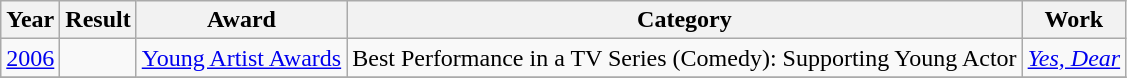<table class="wikitable">
<tr>
<th>Year</th>
<th>Result</th>
<th>Award</th>
<th>Category</th>
<th>Work</th>
</tr>
<tr>
<td><a href='#'>2006</a></td>
<td></td>
<td><a href='#'>Young Artist Awards</a></td>
<td>Best Performance in a TV Series (Comedy): Supporting Young Actor</td>
<td><em><a href='#'>Yes, Dear</a></em></td>
</tr>
<tr>
</tr>
</table>
